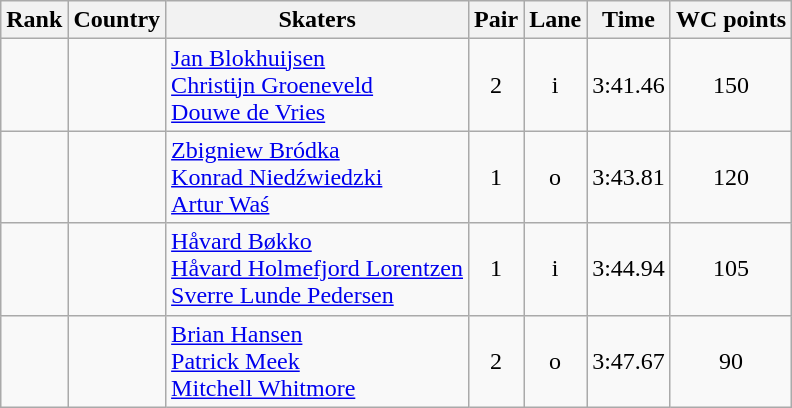<table class="wikitable sortable" style="text-align:center">
<tr>
<th>Rank</th>
<th>Country</th>
<th>Skaters</th>
<th>Pair</th>
<th>Lane</th>
<th>Time</th>
<th>WC points</th>
</tr>
<tr>
<td></td>
<td align=left></td>
<td align=left><a href='#'>Jan Blokhuijsen</a><br><a href='#'>Christijn Groeneveld</a><br><a href='#'>Douwe de Vries</a></td>
<td>2</td>
<td>i</td>
<td>3:41.46</td>
<td>150</td>
</tr>
<tr>
<td></td>
<td align=left></td>
<td align=left><a href='#'>Zbigniew Bródka</a><br><a href='#'>Konrad Niedźwiedzki</a><br><a href='#'>Artur Waś</a></td>
<td>1</td>
<td>o</td>
<td>3:43.81</td>
<td>120</td>
</tr>
<tr>
<td></td>
<td align=left></td>
<td align=left><a href='#'>Håvard Bøkko</a><br><a href='#'>Håvard Holmefjord Lorentzen</a><br><a href='#'>Sverre Lunde Pedersen</a></td>
<td>1</td>
<td>i</td>
<td>3:44.94</td>
<td>105</td>
</tr>
<tr>
<td></td>
<td align=left></td>
<td align=left><a href='#'>Brian Hansen</a><br><a href='#'>Patrick Meek</a><br><a href='#'>Mitchell Whitmore</a></td>
<td>2</td>
<td>o</td>
<td>3:47.67</td>
<td>90</td>
</tr>
</table>
